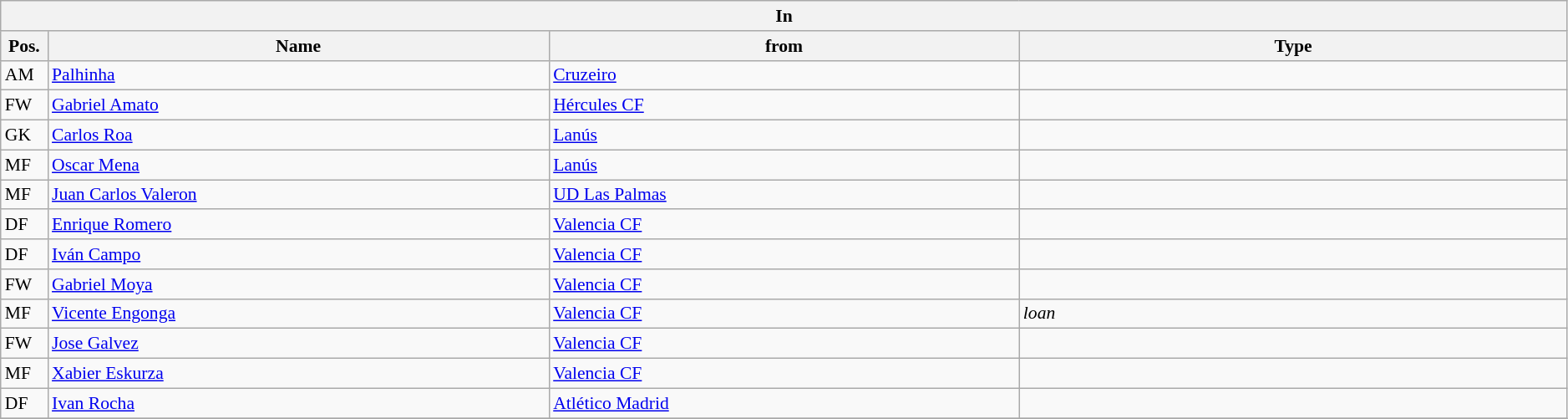<table class="wikitable" style="font-size:90%;width:99%;">
<tr>
<th colspan="4">In</th>
</tr>
<tr>
<th width=3%>Pos.</th>
<th width=32%>Name</th>
<th width=30%>from</th>
<th width=35%>Type</th>
</tr>
<tr>
<td>AM</td>
<td><a href='#'>Palhinha</a></td>
<td><a href='#'>Cruzeiro</a></td>
<td></td>
</tr>
<tr>
<td>FW</td>
<td><a href='#'>Gabriel Amato</a></td>
<td><a href='#'>Hércules CF</a></td>
<td></td>
</tr>
<tr>
<td>GK</td>
<td><a href='#'>Carlos Roa</a></td>
<td><a href='#'>Lanús</a></td>
<td></td>
</tr>
<tr>
<td>MF</td>
<td><a href='#'>Oscar Mena</a></td>
<td><a href='#'>Lanús</a></td>
<td></td>
</tr>
<tr>
<td>MF</td>
<td><a href='#'>Juan Carlos Valeron</a></td>
<td><a href='#'>UD Las Palmas</a></td>
<td></td>
</tr>
<tr>
<td>DF</td>
<td><a href='#'>Enrique Romero</a></td>
<td><a href='#'>Valencia CF</a></td>
<td></td>
</tr>
<tr>
<td>DF</td>
<td><a href='#'>Iván Campo</a></td>
<td><a href='#'>Valencia CF</a></td>
<td></td>
</tr>
<tr>
<td>FW</td>
<td><a href='#'>Gabriel Moya</a></td>
<td><a href='#'>Valencia CF</a></td>
<td></td>
</tr>
<tr>
<td>MF</td>
<td><a href='#'>Vicente Engonga</a></td>
<td><a href='#'>Valencia CF</a></td>
<td><em>loan</em></td>
</tr>
<tr>
<td>FW</td>
<td><a href='#'>Jose Galvez</a></td>
<td><a href='#'>Valencia CF</a></td>
<td></td>
</tr>
<tr>
<td>MF</td>
<td><a href='#'>Xabier Eskurza</a></td>
<td><a href='#'>Valencia CF</a></td>
<td></td>
</tr>
<tr>
<td>DF</td>
<td><a href='#'>Ivan Rocha</a></td>
<td><a href='#'>Atlético Madrid</a></td>
<td></td>
</tr>
<tr>
</tr>
</table>
